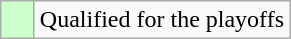<table class="wikitable">
<tr>
<td width=15px bgcolor="#CCFFCC"></td>
<td>Qualified for the playoffs</td>
</tr>
</table>
